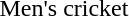<table>
<tr>
<td>Men's cricket</td>
<td></td>
<td></td>
<td></td>
</tr>
</table>
